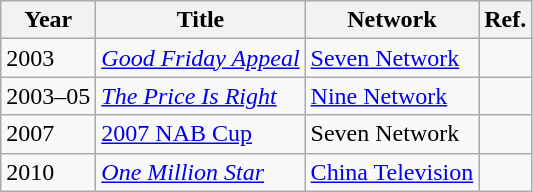<table class="wikitable">
<tr>
<th>Year</th>
<th>Title</th>
<th>Network</th>
<th>Ref.</th>
</tr>
<tr>
<td>2003</td>
<td><em><a href='#'>Good Friday Appeal</a></em></td>
<td><a href='#'>Seven Network</a></td>
<td></td>
</tr>
<tr>
<td>2003–05</td>
<td><em><a href='#'>The Price Is Right</a></em></td>
<td><a href='#'>Nine Network</a></td>
<td></td>
</tr>
<tr>
<td>2007</td>
<td><a href='#'>2007 NAB Cup</a></td>
<td>Seven Network</td>
<td></td>
</tr>
<tr>
<td>2010</td>
<td><em><a href='#'>One Million Star</a></em></td>
<td><a href='#'>China Television</a></td>
<td></td>
</tr>
</table>
